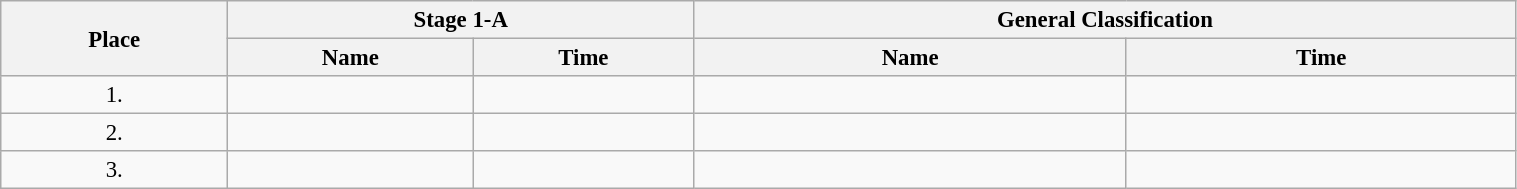<table class=wikitable style="font-size:95%" width="80%">
<tr>
<th rowspan="2">Place</th>
<th colspan="2">Stage 1-A</th>
<th colspan="2">General Classification</th>
</tr>
<tr>
<th>Name</th>
<th>Time</th>
<th>Name</th>
<th>Time</th>
</tr>
<tr>
<td align="center">1.</td>
<td></td>
<td></td>
<td></td>
<td></td>
</tr>
<tr>
<td align="center">2.</td>
<td></td>
<td></td>
<td></td>
<td></td>
</tr>
<tr>
<td align="center">3.</td>
<td></td>
<td></td>
<td></td>
<td></td>
</tr>
</table>
